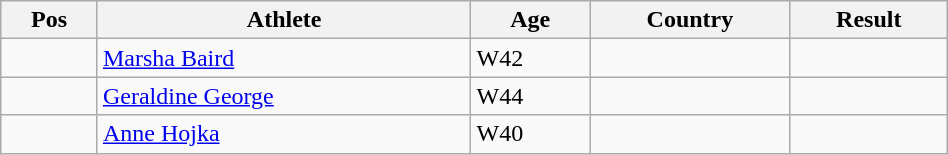<table class="wikitable"  style="text-align:center; width:50%;">
<tr>
<th>Pos</th>
<th>Athlete</th>
<th>Age</th>
<th>Country</th>
<th>Result</th>
</tr>
<tr>
<td align=center></td>
<td align=left><a href='#'>Marsha Baird</a></td>
<td align=left>W42</td>
<td align=left></td>
<td></td>
</tr>
<tr>
<td align=center></td>
<td align=left><a href='#'>Geraldine George</a></td>
<td align=left>W44</td>
<td align=left></td>
<td></td>
</tr>
<tr>
<td align=center></td>
<td align=left><a href='#'>Anne Hojka</a></td>
<td align=left>W40</td>
<td align=left></td>
<td></td>
</tr>
</table>
